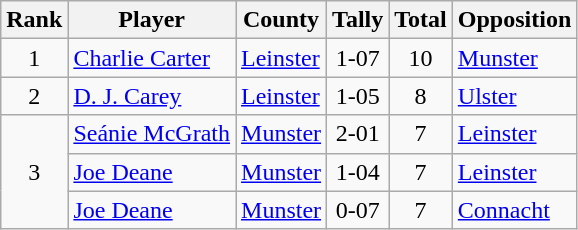<table class="wikitable">
<tr>
<th>Rank</th>
<th>Player</th>
<th>County</th>
<th>Tally</th>
<th>Total</th>
<th>Opposition</th>
</tr>
<tr>
<td rowspan=1 align=center>1</td>
<td><a href='#'>Charlie Carter</a></td>
<td><a href='#'>Leinster</a></td>
<td align=center>1-07</td>
<td align=center>10</td>
<td><a href='#'>Munster</a></td>
</tr>
<tr>
<td rowspan=1 align=center>2</td>
<td><a href='#'>D. J. Carey</a></td>
<td><a href='#'>Leinster</a></td>
<td align=center>1-05</td>
<td align=center>8</td>
<td><a href='#'>Ulster</a></td>
</tr>
<tr>
<td rowspan=3 align=center>3</td>
<td><a href='#'>Seánie McGrath</a></td>
<td><a href='#'>Munster</a></td>
<td align=center>2-01</td>
<td align=center>7</td>
<td><a href='#'>Leinster</a></td>
</tr>
<tr>
<td><a href='#'>Joe Deane</a></td>
<td><a href='#'>Munster</a></td>
<td align=center>1-04</td>
<td align=center>7</td>
<td><a href='#'>Leinster</a></td>
</tr>
<tr>
<td><a href='#'>Joe Deane</a></td>
<td><a href='#'>Munster</a></td>
<td align=center>0-07</td>
<td align=center>7</td>
<td><a href='#'>Connacht</a></td>
</tr>
</table>
